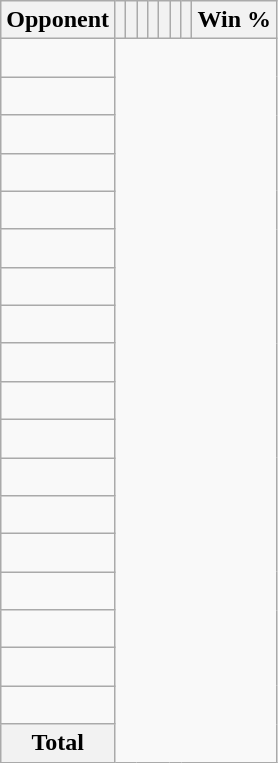<table class="wikitable sortable collapsible collapsed" style="text-align: center;">
<tr>
<th>Opponent</th>
<th></th>
<th></th>
<th></th>
<th></th>
<th></th>
<th></th>
<th></th>
<th>Win %</th>
</tr>
<tr>
<td align="left"><br></td>
</tr>
<tr>
<td align="left"><br></td>
</tr>
<tr>
<td align="left"><br></td>
</tr>
<tr>
<td align="left"><br></td>
</tr>
<tr>
<td align="left"><br></td>
</tr>
<tr>
<td align="left"><br></td>
</tr>
<tr>
<td align="left"><br></td>
</tr>
<tr>
<td align="left"><br></td>
</tr>
<tr>
<td align="left"><br></td>
</tr>
<tr>
<td align="left"><br></td>
</tr>
<tr>
<td align="left"><br></td>
</tr>
<tr>
<td align="left"><br></td>
</tr>
<tr>
<td align="left"><br></td>
</tr>
<tr>
<td align="left"><br></td>
</tr>
<tr>
<td align="left"><br></td>
</tr>
<tr>
<td align="left"><br></td>
</tr>
<tr>
<td align="left"><br></td>
</tr>
<tr>
<td align="left"><br></td>
</tr>
<tr class="sortbottom">
<th>Total<br></th>
</tr>
</table>
